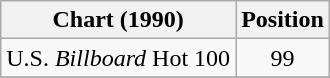<table class="wikitable">
<tr>
<th align="left">Chart (1990)</th>
<th align="center">Position</th>
</tr>
<tr>
<td align="left">U.S. <em>Billboard</em> Hot 100</td>
<td align="center">99</td>
</tr>
<tr>
</tr>
</table>
